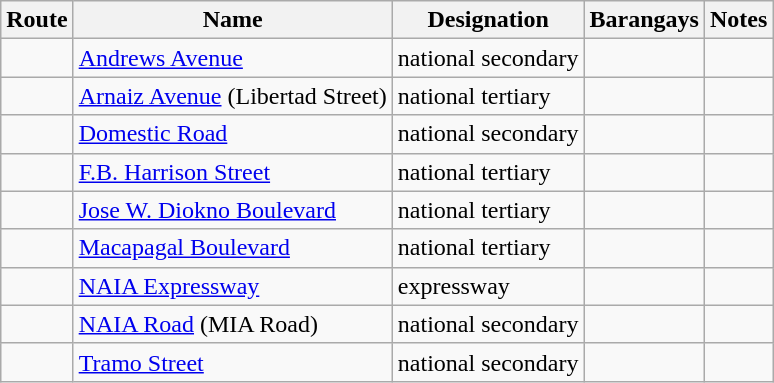<table class="wikitable sortable collapsible" id="pasay">
<tr>
<th>Route</th>
<th>Name</th>
<th>Designation</th>
<th class="unsortable">Barangays</th>
<th class="unsortable">Notes</th>
</tr>
<tr>
<td></td>
<td><a href='#'>Andrews Avenue</a></td>
<td>national secondary</td>
<td></td>
<td></td>
</tr>
<tr>
<td></td>
<td><a href='#'>Arnaiz Avenue</a> (Libertad Street)</td>
<td>national tertiary</td>
<td></td>
<td></td>
</tr>
<tr>
<td></td>
<td><a href='#'>Domestic Road</a></td>
<td>national secondary</td>
<td></td>
<td></td>
</tr>
<tr>
<td></td>
<td><a href='#'>F.B. Harrison Street</a></td>
<td>national tertiary</td>
<td></td>
<td></td>
</tr>
<tr>
<td></td>
<td><a href='#'>Jose W. Diokno Boulevard</a></td>
<td>national tertiary</td>
<td></td>
<td></td>
</tr>
<tr>
<td></td>
<td><a href='#'>Macapagal Boulevard</a></td>
<td>national tertiary</td>
<td></td>
<td></td>
</tr>
<tr>
<td></td>
<td><a href='#'>NAIA Expressway</a></td>
<td>expressway</td>
<td></td>
<td></td>
</tr>
<tr>
<td></td>
<td><a href='#'>NAIA Road</a> (MIA Road)</td>
<td>national secondary</td>
<td></td>
<td></td>
</tr>
<tr>
<td></td>
<td><a href='#'>Tramo Street</a></td>
<td>national secondary</td>
<td></td>
<td></td>
</tr>
</table>
